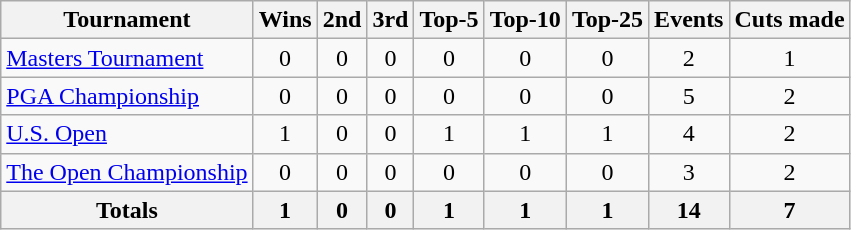<table class=wikitable style=text-align:center>
<tr>
<th>Tournament</th>
<th>Wins</th>
<th>2nd</th>
<th>3rd</th>
<th>Top-5</th>
<th>Top-10</th>
<th>Top-25</th>
<th>Events</th>
<th>Cuts made</th>
</tr>
<tr>
<td align=left><a href='#'>Masters Tournament</a></td>
<td>0</td>
<td>0</td>
<td>0</td>
<td>0</td>
<td>0</td>
<td>0</td>
<td>2</td>
<td>1</td>
</tr>
<tr>
<td align=left><a href='#'>PGA Championship</a></td>
<td>0</td>
<td>0</td>
<td>0</td>
<td>0</td>
<td>0</td>
<td>0</td>
<td>5</td>
<td>2</td>
</tr>
<tr>
<td align=left><a href='#'>U.S. Open</a></td>
<td>1</td>
<td>0</td>
<td>0</td>
<td>1</td>
<td>1</td>
<td>1</td>
<td>4</td>
<td>2</td>
</tr>
<tr>
<td align=left><a href='#'>The Open Championship</a></td>
<td>0</td>
<td>0</td>
<td>0</td>
<td>0</td>
<td>0</td>
<td>0</td>
<td>3</td>
<td>2</td>
</tr>
<tr>
<th>Totals</th>
<th>1</th>
<th>0</th>
<th>0</th>
<th>1</th>
<th>1</th>
<th>1</th>
<th>14</th>
<th>7</th>
</tr>
</table>
